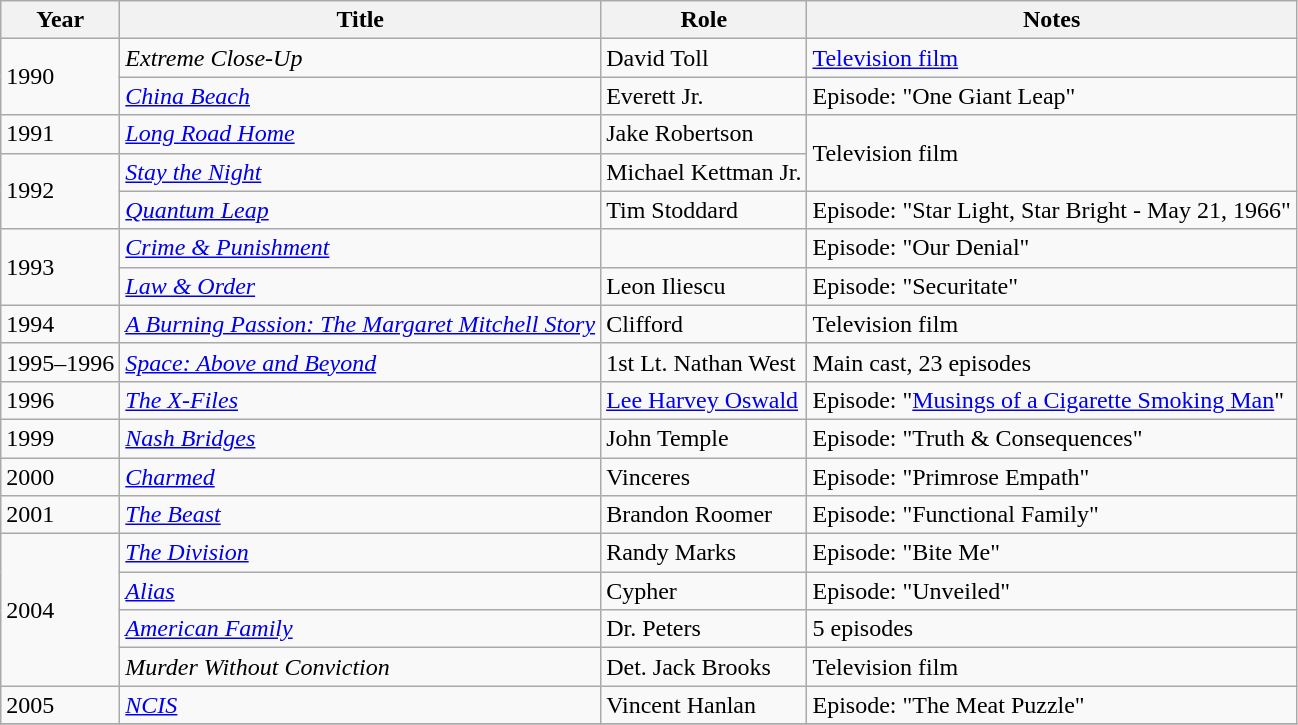<table class="wikitable plainrowheaders sortable">
<tr>
<th scope="col">Year</th>
<th scope="col">Title</th>
<th scope="col">Role</th>
<th scope="col" class="unsortable">Notes</th>
</tr>
<tr>
<td rowspan="2">1990</td>
<td><em>Extreme Close-Up</em></td>
<td>David Toll</td>
<td><a href='#'>Television film</a></td>
</tr>
<tr>
<td><em><a href='#'>China Beach</a></em></td>
<td>Everett Jr.</td>
<td>Episode: "One Giant Leap"</td>
</tr>
<tr>
<td>1991</td>
<td><em><a href='#'>Long Road Home</a></em></td>
<td>Jake Robertson</td>
<td rowspan="2">Television film</td>
</tr>
<tr>
<td rowspan="2">1992</td>
<td><em><a href='#'>Stay the Night</a></em></td>
<td>Michael Kettman Jr.</td>
</tr>
<tr>
<td><em><a href='#'>Quantum Leap</a></em></td>
<td>Tim Stoddard</td>
<td>Episode: "Star Light, Star Bright - May 21, 1966"</td>
</tr>
<tr>
<td rowspan="2">1993</td>
<td><em><a href='#'>Crime & Punishment</a></em></td>
<td></td>
<td>Episode: "Our Denial"</td>
</tr>
<tr>
<td><em><a href='#'>Law & Order</a></em></td>
<td>Leon Iliescu</td>
<td>Episode: "Securitate"</td>
</tr>
<tr>
<td>1994</td>
<td><em><a href='#'>A Burning Passion: The Margaret Mitchell Story</a></em></td>
<td>Clifford</td>
<td>Television film</td>
</tr>
<tr>
<td>1995–1996</td>
<td><em><a href='#'>Space: Above and Beyond</a></em></td>
<td>1st Lt. Nathan West</td>
<td>Main cast, 23 episodes</td>
</tr>
<tr>
<td>1996</td>
<td><em><a href='#'>The X-Files</a></em></td>
<td><a href='#'>Lee Harvey Oswald</a></td>
<td>Episode: "<a href='#'>Musings of a Cigarette Smoking Man</a>"</td>
</tr>
<tr>
<td>1999</td>
<td><em><a href='#'>Nash Bridges</a></em></td>
<td>John Temple</td>
<td>Episode: "Truth & Consequences"</td>
</tr>
<tr>
<td>2000</td>
<td><em><a href='#'>Charmed</a></em></td>
<td>Vinceres</td>
<td>Episode: "Primrose Empath"</td>
</tr>
<tr>
<td>2001</td>
<td><em><a href='#'>The Beast</a></em></td>
<td>Brandon Roomer</td>
<td>Episode: "Functional Family"</td>
</tr>
<tr>
<td rowspan="4">2004</td>
<td><em><a href='#'>The Division</a></em></td>
<td>Randy Marks</td>
<td>Episode: "Bite Me"</td>
</tr>
<tr>
<td><em><a href='#'>Alias</a></em></td>
<td>Cypher</td>
<td>Episode: "Unveiled"</td>
</tr>
<tr>
<td><em><a href='#'>American Family</a></em></td>
<td>Dr. Peters</td>
<td>5 episodes</td>
</tr>
<tr>
<td><em>Murder Without Conviction</em></td>
<td>Det. Jack Brooks</td>
<td>Television film</td>
</tr>
<tr>
<td>2005</td>
<td><em><a href='#'>NCIS</a></em></td>
<td>Vincent Hanlan</td>
<td>Episode: "The Meat Puzzle"</td>
</tr>
<tr>
</tr>
</table>
